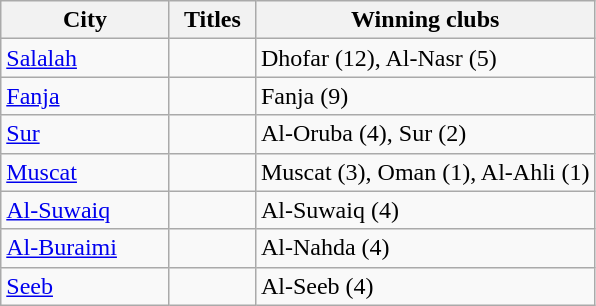<table class="wikitable">
<tr>
<th style="width:105px;">City</th>
<th width="50">Titles</th>
<th>Winning clubs</th>
</tr>
<tr>
<td><a href='#'>Salalah</a></td>
<td></td>
<td>Dhofar (12), Al-Nasr (5)</td>
</tr>
<tr>
<td><a href='#'>Fanja</a></td>
<td></td>
<td>Fanja (9)</td>
</tr>
<tr>
<td><a href='#'>Sur</a></td>
<td></td>
<td>Al-Oruba (4), Sur (2)</td>
</tr>
<tr>
<td><a href='#'>Muscat</a></td>
<td></td>
<td>Muscat (3), Oman (1), Al-Ahli (1)</td>
</tr>
<tr>
<td><a href='#'>Al-Suwaiq</a></td>
<td></td>
<td>Al-Suwaiq (4)</td>
</tr>
<tr>
<td><a href='#'>Al-Buraimi</a></td>
<td></td>
<td>Al-Nahda (4)</td>
</tr>
<tr>
<td><a href='#'>Seeb</a></td>
<td></td>
<td>Al-Seeb (4)</td>
</tr>
</table>
